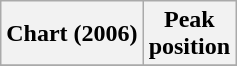<table class="wikitable plainrowheaders" style="text-align:center">
<tr>
<th scope="col">Chart (2006)</th>
<th scope="col">Peak<br>position</th>
</tr>
<tr>
</tr>
</table>
